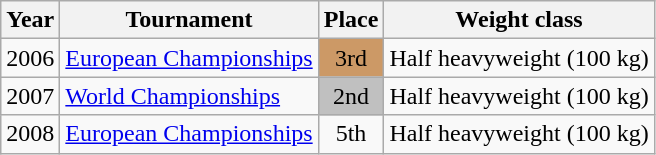<table class=wikitable>
<tr>
<th>Year</th>
<th>Tournament</th>
<th>Place</th>
<th>Weight class</th>
</tr>
<tr>
<td>2006</td>
<td><a href='#'>European Championships</a></td>
<td bgcolor="cc9966" align="center">3rd</td>
<td>Half heavyweight (100 kg)</td>
</tr>
<tr>
<td>2007</td>
<td><a href='#'>World Championships</a></td>
<td bgcolor="silver" align="center">2nd</td>
<td>Half heavyweight (100 kg)</td>
</tr>
<tr>
<td>2008</td>
<td><a href='#'>European Championships</a></td>
<td align="center">5th</td>
<td>Half heavyweight (100 kg)</td>
</tr>
</table>
